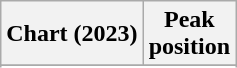<table class="wikitable sortable plainrowheaders" style="text-align:center">
<tr>
<th scope="col">Chart (2023)</th>
<th scope="col">Peak<br>position</th>
</tr>
<tr>
</tr>
<tr>
</tr>
<tr>
</tr>
<tr>
</tr>
</table>
